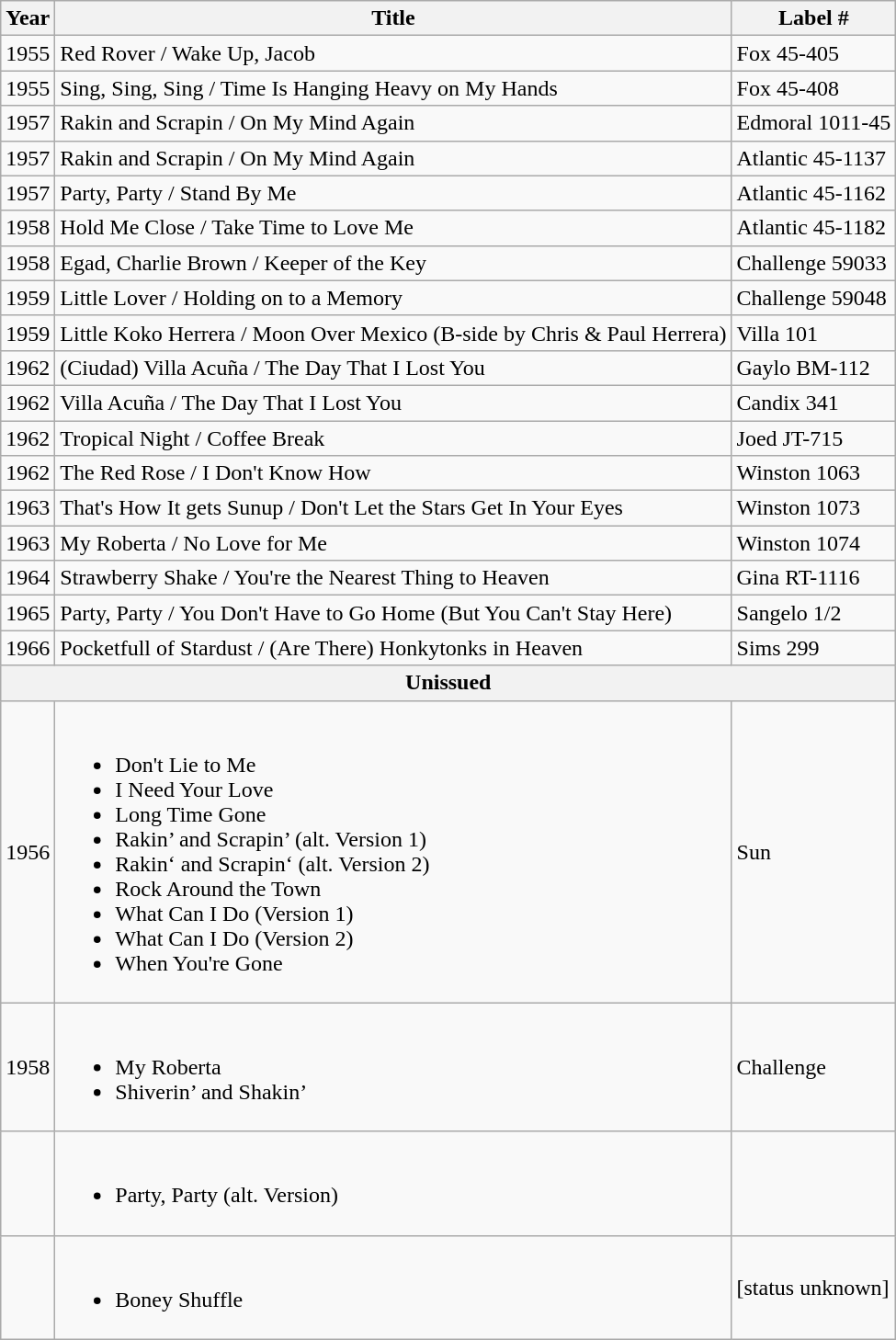<table class="wikitable">
<tr>
<th>Year</th>
<th>Title</th>
<th>Label #</th>
</tr>
<tr>
<td>1955</td>
<td>Red Rover / Wake Up, Jacob</td>
<td>Fox 45-405</td>
</tr>
<tr>
<td>1955</td>
<td>Sing, Sing, Sing / Time Is Hanging Heavy on My Hands</td>
<td>Fox 45-408</td>
</tr>
<tr>
<td>1957</td>
<td>Rakin and Scrapin / On My Mind Again</td>
<td>Edmoral 1011-45</td>
</tr>
<tr>
<td>1957</td>
<td>Rakin and Scrapin / On My Mind Again</td>
<td>Atlantic 45-1137</td>
</tr>
<tr>
<td>1957</td>
<td>Party, Party / Stand By Me</td>
<td>Atlantic 45-1162</td>
</tr>
<tr>
<td>1958</td>
<td>Hold Me Close / Take Time to Love Me</td>
<td>Atlantic 45-1182</td>
</tr>
<tr>
<td>1958</td>
<td>Egad, Charlie Brown / Keeper of the Key</td>
<td>Challenge 59033</td>
</tr>
<tr>
<td>1959</td>
<td>Little Lover / Holding on to a Memory</td>
<td>Challenge 59048</td>
</tr>
<tr>
<td>1959</td>
<td>Little Koko Herrera / Moon Over Mexico (B-side by Chris & Paul Herrera)</td>
<td>Villa 101</td>
</tr>
<tr>
<td>1962</td>
<td>(Ciudad) Villa Acuña / The Day That I Lost You</td>
<td>Gaylo BM-112</td>
</tr>
<tr>
<td>1962</td>
<td>Villa Acuña / The Day That I Lost You</td>
<td>Candix 341</td>
</tr>
<tr>
<td>1962</td>
<td>Tropical Night / Coffee Break</td>
<td>Joed JT-715</td>
</tr>
<tr>
<td>1962</td>
<td>The Red Rose / I Don't Know How</td>
<td>Winston 1063</td>
</tr>
<tr>
<td>1963</td>
<td>That's How It gets Sunup / Don't Let the Stars Get In Your Eyes</td>
<td>Winston 1073</td>
</tr>
<tr>
<td>1963</td>
<td>My Roberta / No Love for Me</td>
<td>Winston 1074</td>
</tr>
<tr>
<td>1964</td>
<td>Strawberry Shake / You're the Nearest Thing to Heaven</td>
<td>Gina RT-1116</td>
</tr>
<tr>
<td>1965</td>
<td>Party, Party / You Don't Have to Go Home (But You Can't Stay Here)</td>
<td>Sangelo 1/2</td>
</tr>
<tr>
<td>1966</td>
<td>Pocketfull of Stardust / (Are There) Honkytonks in Heaven</td>
<td>Sims 299</td>
</tr>
<tr>
<th bgcolor="#dddddd" colspan="6" align="center"><strong>Unissued</strong></th>
</tr>
<tr>
<td>1956</td>
<td><br><ul><li>Don't Lie to Me</li><li>I Need Your Love</li><li>Long Time Gone</li><li>Rakin’ and Scrapin’ (alt. Version 1)</li><li>Rakin‘ and Scrapin‘ (alt. Version 2)</li><li>Rock Around the Town</li><li>What Can I Do (Version 1)</li><li>What Can I Do (Version 2)</li><li>When You're Gone</li></ul></td>
<td>Sun</td>
</tr>
<tr>
<td>1958</td>
<td><br><ul><li>My Roberta</li><li>Shiverin’ and Shakin’</li></ul></td>
<td>Challenge</td>
</tr>
<tr>
<td></td>
<td><br><ul><li>Party, Party (alt. Version)</li></ul></td>
<td></td>
</tr>
<tr>
<td></td>
<td><br><ul><li>Boney Shuffle</li></ul></td>
<td>[status unknown]</td>
</tr>
</table>
